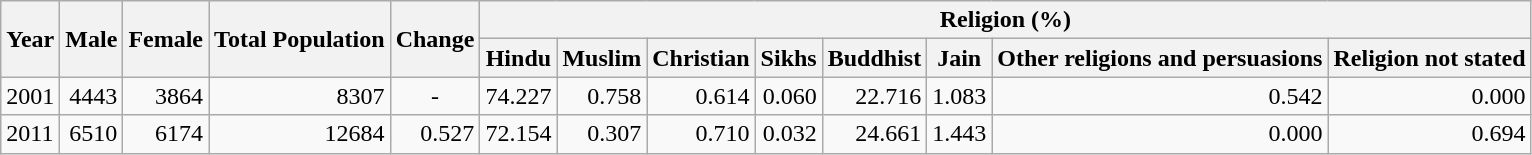<table class="wikitable">
<tr>
<th rowspan="2">Year</th>
<th rowspan="2">Male</th>
<th rowspan="2">Female</th>
<th rowspan="2">Total Population</th>
<th rowspan="2">Change</th>
<th colspan="8">Religion (%)</th>
</tr>
<tr>
<th>Hindu</th>
<th>Muslim</th>
<th>Christian</th>
<th>Sikhs</th>
<th>Buddhist</th>
<th>Jain</th>
<th>Other religions and persuasions</th>
<th>Religion not stated</th>
</tr>
<tr>
<td>2001</td>
<td style="text-align:right;">4443</td>
<td style="text-align:right;">3864</td>
<td style="text-align:right;">8307</td>
<td style="text-align:center;">-</td>
<td style="text-align:right;">74.227</td>
<td style="text-align:right;">0.758</td>
<td style="text-align:right;">0.614</td>
<td style="text-align:right;">0.060</td>
<td style="text-align:right;">22.716</td>
<td style="text-align:right;">1.083</td>
<td style="text-align:right;">0.542</td>
<td style="text-align:right;">0.000</td>
</tr>
<tr>
<td>2011</td>
<td style="text-align:right;">6510</td>
<td style="text-align:right;">6174</td>
<td style="text-align:right;">12684</td>
<td style="text-align:right;">0.527</td>
<td style="text-align:right;">72.154</td>
<td style="text-align:right;">0.307</td>
<td style="text-align:right;">0.710</td>
<td style="text-align:right;">0.032</td>
<td style="text-align:right;">24.661</td>
<td style="text-align:right;">1.443</td>
<td style="text-align:right;">0.000</td>
<td style="text-align:right;">0.694</td>
</tr>
</table>
